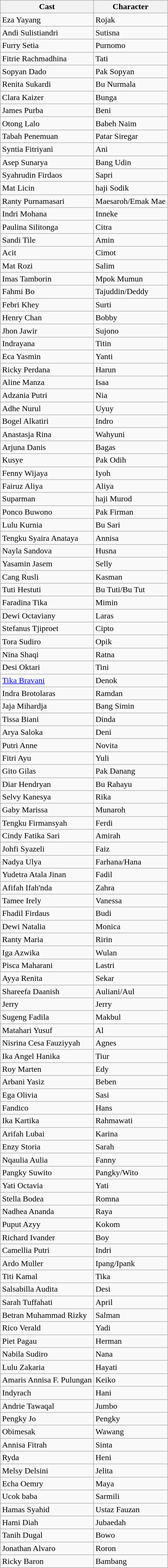<table class="wikitable sortable">
<tr>
<th>Cast</th>
<th>Character</th>
</tr>
<tr>
<td>Eza Yayang</td>
<td>Rojak</td>
</tr>
<tr>
<td>Andi Sulistiandri</td>
<td>Sutisna</td>
</tr>
<tr>
<td>Furry Setia</td>
<td>Purnomo</td>
</tr>
<tr>
<td>Fitrie Rachmadhina</td>
<td>Tati</td>
</tr>
<tr>
<td>Sopyan Dado</td>
<td>Pak Sopyan</td>
</tr>
<tr>
<td>Renita Sukardi</td>
<td>Bu Nurmala</td>
</tr>
<tr>
<td>Clara Kaizer</td>
<td>Bunga</td>
</tr>
<tr>
<td>James Purba</td>
<td>Beni</td>
</tr>
<tr>
<td>Otong Lalo</td>
<td>Babeh Naim</td>
</tr>
<tr>
<td>Tabah Penemuan</td>
<td>Patar Siregar</td>
</tr>
<tr>
<td>Syntia Fitriyani</td>
<td>Ani</td>
</tr>
<tr>
<td>Asep Sunarya</td>
<td>Bang Udin</td>
</tr>
<tr>
<td>Syahrudin Firdaos</td>
<td>Sapri</td>
</tr>
<tr>
<td>Mat Licin</td>
<td>haji Sodik</td>
</tr>
<tr>
<td>Ranty Purnamasari</td>
<td>Maesaroh/Emak Mae</td>
</tr>
<tr>
<td>Indri Mohana</td>
<td>Inneke</td>
</tr>
<tr>
<td>Paulina Silitonga</td>
<td>Citra</td>
</tr>
<tr>
<td>Sandi Tile</td>
<td>Amin</td>
</tr>
<tr>
<td>Acit</td>
<td>Cimot</td>
</tr>
<tr>
<td>Mat Rozi</td>
<td>Salim</td>
</tr>
<tr>
<td>Imas Tamborin</td>
<td>Mpok Mumun</td>
</tr>
<tr>
<td>Fahmi Bo</td>
<td>Tajuddin/Deddy</td>
</tr>
<tr>
<td>Febri Khey</td>
<td>Surti</td>
</tr>
<tr>
<td>Henry Chan</td>
<td>Bobby</td>
</tr>
<tr>
<td>Jhon Jawir</td>
<td>Sujono</td>
</tr>
<tr>
<td>Indrayana</td>
<td>Titin</td>
</tr>
<tr>
<td>Eca Yasmin</td>
<td>Yanti</td>
</tr>
<tr>
<td>Ricky Perdana</td>
<td>Harun</td>
</tr>
<tr>
<td>Aline Manza</td>
<td>Isaa</td>
</tr>
<tr>
<td>Adzania Putri</td>
<td>Nia</td>
</tr>
<tr>
<td>Adhe Nurul</td>
<td>Uyuy</td>
</tr>
<tr>
<td>Bogel Alkatiri</td>
<td>Indro</td>
</tr>
<tr>
<td>Anastasja Rina</td>
<td>Wahyuni</td>
</tr>
<tr>
<td>Arjuna Danis</td>
<td>Bagas</td>
</tr>
<tr>
<td>Kusye</td>
<td>Pak Odih</td>
</tr>
<tr>
<td>Fenny Wijaya</td>
<td>Iyoh</td>
</tr>
<tr>
<td>Fairuz Aliya</td>
<td>Aliya</td>
</tr>
<tr>
<td>Suparman</td>
<td>haji Murod</td>
</tr>
<tr>
<td>Ponco Buwono</td>
<td>Pak Firman</td>
</tr>
<tr>
<td>Lulu Kurnia</td>
<td>Bu Sari</td>
</tr>
<tr>
<td>Tengku Syaira Anataya</td>
<td>Annisa</td>
</tr>
<tr>
<td>Nayla Sandova</td>
<td>Husna</td>
</tr>
<tr>
<td>Yasamin Jasem</td>
<td>Selly</td>
</tr>
<tr>
<td>Cang Rusli</td>
<td>Kasman</td>
</tr>
<tr>
<td>Tuti Hestuti</td>
<td>Bu Tuti/Bu Tut</td>
</tr>
<tr>
<td>Faradina Tika</td>
<td>Mimin</td>
</tr>
<tr>
<td>Dewi Octaviany</td>
<td>Laras</td>
</tr>
<tr>
<td>Stefanus Tjiproet</td>
<td>Cipto</td>
</tr>
<tr>
<td>Tora Sudiro</td>
<td>Opik</td>
</tr>
<tr>
<td>Nina Shaqi</td>
<td>Ratna</td>
</tr>
<tr>
<td>Desi Oktari</td>
<td>Tini</td>
</tr>
<tr>
<td><a href='#'>Tika Bravani</a></td>
<td>Denok</td>
</tr>
<tr>
<td>Indra Brotolaras</td>
<td>Ramdan</td>
</tr>
<tr>
<td>Jaja Mihardja</td>
<td>Bang Simin</td>
</tr>
<tr>
<td>Tissa Biani</td>
<td>Dinda</td>
</tr>
<tr>
<td>Arya Saloka</td>
<td>Deni</td>
</tr>
<tr>
<td>Putri Anne</td>
<td>Novita</td>
</tr>
<tr>
<td>Fitri Ayu</td>
<td>Yuli</td>
</tr>
<tr>
<td>Gito Gilas</td>
<td>Pak Danang</td>
</tr>
<tr>
<td>Diar Hendryan</td>
<td>Bu Rahayu</td>
</tr>
<tr>
<td>Selvy Kanesya</td>
<td>Rika</td>
</tr>
<tr>
<td>Gaby Marissa</td>
<td>Munaroh</td>
</tr>
<tr>
<td>Tengku Firmansyah</td>
<td>Ferdi</td>
</tr>
<tr>
<td>Cindy Fatika Sari</td>
<td>Amirah</td>
</tr>
<tr>
<td>Johfi Syazeli</td>
<td>Faiz</td>
</tr>
<tr>
<td>Nadya Ulya</td>
<td>Farhana/Hana</td>
</tr>
<tr>
<td>Yudetra Atala Jinan</td>
<td>Fadil</td>
</tr>
<tr>
<td>Afifah Ifah'nda</td>
<td>Zahra</td>
</tr>
<tr>
<td>Tamee Irely</td>
<td>Vanessa</td>
</tr>
<tr>
<td>Fhadil Firdaus</td>
<td>Budi</td>
</tr>
<tr>
<td>Dewi Natalia</td>
<td>Monica</td>
</tr>
<tr>
<td>Ranty Maria</td>
<td>Ririn</td>
</tr>
<tr>
<td>Iga Azwika</td>
<td>Wulan</td>
</tr>
<tr>
<td>Pisca Maharani</td>
<td>Lastri</td>
</tr>
<tr>
<td>Ayya Renita</td>
<td>Sekar</td>
</tr>
<tr>
<td>Shareefa Daanish</td>
<td>Auliani/Aul</td>
</tr>
<tr>
<td>Jerry</td>
<td>Jerry</td>
</tr>
<tr>
<td>Sugeng Fadila</td>
<td>Makbul</td>
</tr>
<tr>
<td>Matahari Yusuf</td>
<td>Al</td>
</tr>
<tr>
<td>Nisrina Cesa Fauziyyah</td>
<td>Agnes</td>
</tr>
<tr>
<td>Ika Angel Hanika</td>
<td>Tiur</td>
</tr>
<tr>
<td>Roy Marten</td>
<td>Edy</td>
</tr>
<tr>
<td>Arbani Yasiz</td>
<td>Beben</td>
</tr>
<tr>
<td>Ega Olivia</td>
<td>Sasi</td>
</tr>
<tr>
<td>Fandico</td>
<td>Hans</td>
</tr>
<tr>
<td>Ika Kartika</td>
<td>Rahmawati</td>
</tr>
<tr>
<td>Arifah Lubai</td>
<td>Karina</td>
</tr>
<tr>
<td>Enzy Storia</td>
<td>Sarah</td>
</tr>
<tr>
<td>Nqaulia Aulia</td>
<td>Fanny</td>
</tr>
<tr>
<td>Pangky Suwito</td>
<td>Pangky/Wito</td>
</tr>
<tr>
<td>Yati Octavia</td>
<td>Yati</td>
</tr>
<tr>
<td>Stella Bodea</td>
<td>Romna</td>
</tr>
<tr>
<td>Nadhea Ananda</td>
<td>Raya</td>
</tr>
<tr>
<td>Puput Azyy</td>
<td>Kokom</td>
</tr>
<tr>
<td>Richard Ivander</td>
<td>Boy</td>
</tr>
<tr>
<td>Camellia Putri</td>
<td>Indri</td>
</tr>
<tr>
<td>Ardo Muller</td>
<td>Ipang/Ipank</td>
</tr>
<tr>
<td>Titi Kamal</td>
<td>Tika</td>
</tr>
<tr>
<td>Salsabilla Audita</td>
<td>Desi</td>
</tr>
<tr>
<td>Sarah Tuffahati</td>
<td>April</td>
</tr>
<tr>
<td>Betran Muhammad Rizky</td>
<td>Salman</td>
</tr>
<tr>
<td>Rico Verald</td>
<td>Yadi</td>
</tr>
<tr>
<td>Piet Pagau</td>
<td>Herman</td>
</tr>
<tr>
<td>Nabila Sudiro</td>
<td>Nana</td>
</tr>
<tr>
<td>Lulu Zakaria</td>
<td>Hayati</td>
</tr>
<tr>
<td>Amaris Annisa F. Pulungan</td>
<td>Keiko</td>
</tr>
<tr>
<td>Indyrach</td>
<td>Hani</td>
</tr>
<tr>
<td>Andrie Tawaqal</td>
<td>Jumbo</td>
</tr>
<tr>
<td>Pengky Jo</td>
<td>Pengky</td>
</tr>
<tr>
<td>Obimesak</td>
<td>Wawang</td>
</tr>
<tr>
<td>Annisa Fitrah</td>
<td>Sinta</td>
</tr>
<tr>
<td>Ryda</td>
<td>Heni</td>
</tr>
<tr>
<td>Melsy Delsini</td>
<td>Jelita</td>
</tr>
<tr>
<td>Echa Oemry</td>
<td>Maya</td>
</tr>
<tr>
<td>Ucok baba</td>
<td>Sarmili</td>
</tr>
<tr>
<td>Hamas Syahid</td>
<td>Ustaz Fauzan</td>
</tr>
<tr>
<td>Hami Diah</td>
<td>Jubaedah</td>
</tr>
<tr>
<td>Tanih Dugal</td>
<td>Bowo</td>
</tr>
<tr>
<td>Jonathan Alvaro</td>
<td>Roron</td>
</tr>
<tr>
<td>Ricky Baron</td>
<td>Bambang</td>
</tr>
</table>
